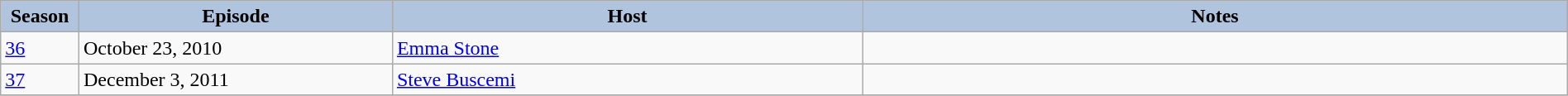<table class="wikitable" style="width:100%;">
<tr>
<th style="background:#B0C4DE;" width="5%">Season</th>
<th style="background:#B0C4DE;" width="20%">Episode</th>
<th style="background:#B0C4DE;" width="30%">Host</th>
<th style="background:#B0C4DE;" width="45%">Notes</th>
</tr>
<tr>
<td><a href='#'>36</a></td>
<td>October 23, 2010</td>
<td><a href='#'>Emma Stone</a></td>
<td></td>
</tr>
<tr>
<td><a href='#'>37</a></td>
<td>December 3, 2011</td>
<td><a href='#'>Steve Buscemi</a></td>
<td></td>
</tr>
<tr>
</tr>
</table>
